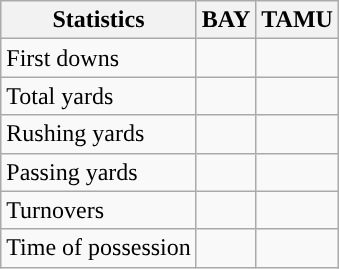<table class="wikitable" style="float: left;">
<tr>
<th>Statistics</th>
<th>BAY</th>
<th>TAMU</th>
</tr>
<tr>
<td>First downs</td>
<td></td>
<td></td>
</tr>
<tr>
<td>Total yards</td>
<td></td>
<td></td>
</tr>
<tr>
<td>Rushing yards</td>
<td></td>
<td></td>
</tr>
<tr>
<td>Passing yards</td>
<td></td>
<td></td>
</tr>
<tr>
<td>Turnovers</td>
<td></td>
<td></td>
</tr>
<tr>
<td>Time of possession</td>
<td></td>
<td></td>
</tr>
</table>
